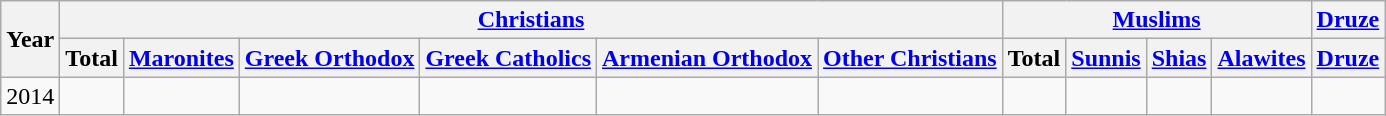<table class="wikitable">
<tr>
<th rowspan="2">Year</th>
<th colspan="6"><a href='#'>Christians</a></th>
<th colspan="4"><a href='#'>Muslims</a></th>
<th colspan="1"><a href='#'>Druze</a></th>
</tr>
<tr>
<th>Total</th>
<th><a href='#'>Maronites</a></th>
<th><a href='#'>Greek Orthodox</a></th>
<th><a href='#'>Greek Catholics</a></th>
<th><a href='#'>Armenian Orthodox</a></th>
<th><a href='#'>Other Christians</a></th>
<th>Total</th>
<th><a href='#'>Sunnis</a></th>
<th><a href='#'>Shias</a></th>
<th><a href='#'>Alawites</a></th>
<th><a href='#'>Druze</a></th>
</tr>
<tr>
<td>2014</td>
<td></td>
<td></td>
<td></td>
<td></td>
<td></td>
<td></td>
<td></td>
<td></td>
<td></td>
<td></td>
<td></td>
</tr>
</table>
